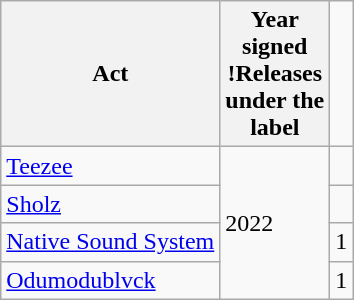<table class="wikitable">
<tr>
<th>Act</th>
<th>Year<br> signed<br>!Releases<br> under the<br> label</th>
</tr>
<tr>
<td><a href='#'>Teezee</a></td>
<td rowspan="4">2022</td>
<td rowspan="1"></td>
</tr>
<tr>
<td><a href='#'>Sholz</a></td>
<td rowspan="1"></td>
</tr>
<tr>
<td><a href='#'>Native Sound System</a></td>
<td rowspan="1">1</td>
</tr>
<tr>
<td><a href='#'>Odumodublvck</a></td>
<td rowspan="1">1</td>
</tr>
</table>
